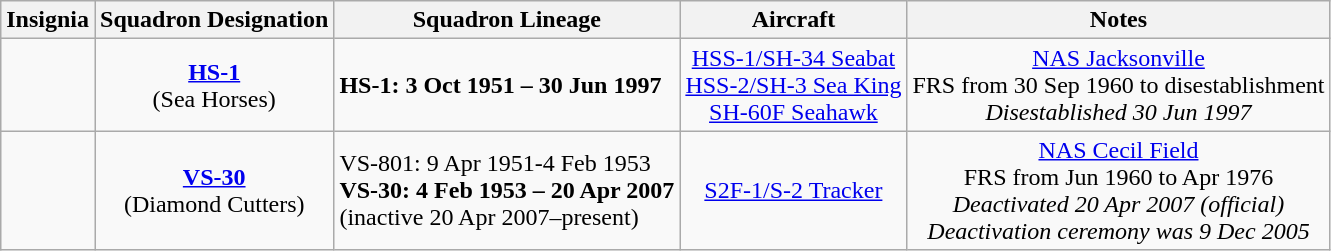<table class="wikitable">
<tr>
<th><strong>Insignia</strong></th>
<th><strong>Squadron Designation</strong></th>
<th><strong>Squadron Lineage</strong></th>
<th><strong>Aircraft</strong></th>
<th><strong>Notes</strong></th>
</tr>
<tr>
<td></td>
<td style="text-align: center;"><strong><a href='#'>HS-1</a></strong><br>(Sea Horses)</td>
<td><strong>HS-1: 3 Oct 1951 – 30 Jun 1997</strong></td>
<td style="text-align: center;"><a href='#'>HSS-1/SH-34 Seabat</a><br><a href='#'>HSS-2/SH-3 Sea King</a><br><a href='#'>SH-60F Seahawk</a></td>
<td style="text-align: center;"><a href='#'>NAS Jacksonville</a><br>FRS from 30 Sep 1960 to disestablishment<br><em>Disestablished 30 Jun 1997</em></td>
</tr>
<tr>
<td></td>
<td style="text-align: center;"><strong><a href='#'>VS-30</a></strong><br>(Diamond Cutters)</td>
<td>VS-801: 9 Apr 1951-4 Feb 1953<br><strong>VS-30: 4 Feb 1953 – 20 Apr 2007</strong><br>(inactive 20 Apr 2007–present)</td>
<td style="text-align: center;"><a href='#'>S2F-1/S-2 Tracker</a></td>
<td style="text-align: center;"><a href='#'>NAS Cecil Field</a><br>FRS from Jun 1960 to Apr 1976<br><em>Deactivated 20 Apr 2007 (official)<br>Deactivation ceremony was 9 Dec 2005</em></td>
</tr>
</table>
